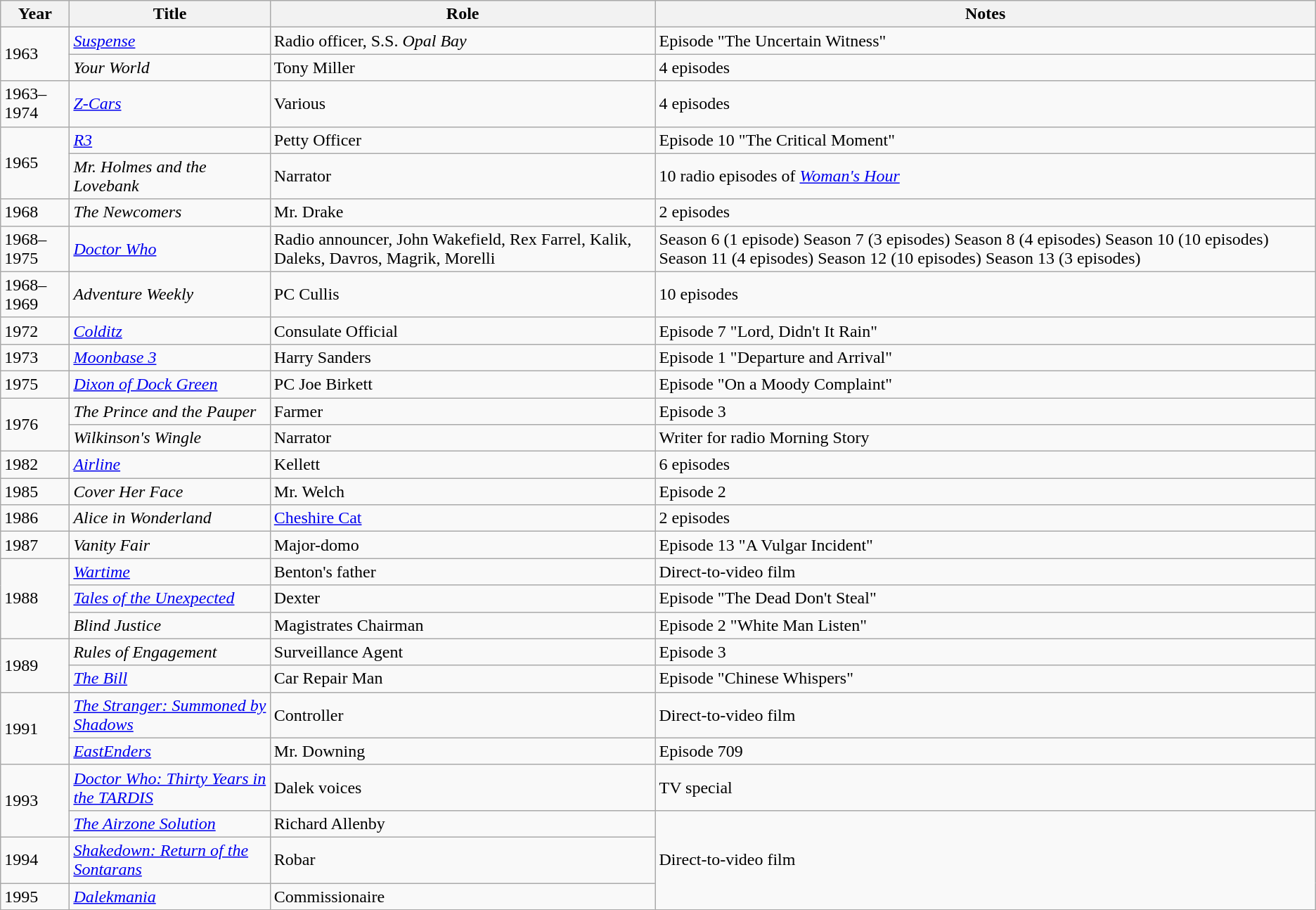<table class="wikitable">
<tr>
<th>Year</th>
<th>Title</th>
<th>Role</th>
<th>Notes</th>
</tr>
<tr>
<td rowspan="2">1963</td>
<td><em><a href='#'>Suspense</a></em></td>
<td>Radio officer, S.S. <em>Opal Bay</em></td>
<td>Episode "The Uncertain Witness"</td>
</tr>
<tr>
<td><em>Your World</em></td>
<td>Tony Miller</td>
<td>4 episodes</td>
</tr>
<tr>
<td>1963–1974</td>
<td><em><a href='#'>Z-Cars</a></em></td>
<td>Various</td>
<td>4 episodes</td>
</tr>
<tr>
<td rowspan="2">1965</td>
<td><em><a href='#'>R3</a></em></td>
<td>Petty Officer</td>
<td>Episode 10 "The Critical Moment"</td>
</tr>
<tr>
<td><em>Mr. Holmes and the Lovebank</em></td>
<td>Narrator</td>
<td>10 radio episodes of <em><a href='#'>Woman's Hour</a></em></td>
</tr>
<tr>
<td>1968</td>
<td><em>The Newcomers</em></td>
<td>Mr. Drake</td>
<td>2 episodes</td>
</tr>
<tr>
<td>1968–1975</td>
<td><em><a href='#'>Doctor Who</a></em></td>
<td>Radio announcer, John Wakefield, Rex Farrel, Kalik, Daleks, Davros, Magrik, Morelli</td>
<td>Season 6 (1 episode) Season 7 (3 episodes) Season 8 (4 episodes) Season 10 (10 episodes) Season 11 (4 episodes) Season 12 (10 episodes) Season 13 (3 episodes)</td>
</tr>
<tr>
<td>1968–1969</td>
<td><em>Adventure Weekly</em></td>
<td>PC Cullis</td>
<td>10 episodes</td>
</tr>
<tr>
<td>1972</td>
<td><em><a href='#'>Colditz</a></em></td>
<td>Consulate Official</td>
<td>Episode 7 "Lord, Didn't It Rain"</td>
</tr>
<tr>
<td>1973</td>
<td><em><a href='#'>Moonbase 3</a></em></td>
<td>Harry Sanders</td>
<td>Episode 1 "Departure and Arrival"</td>
</tr>
<tr>
<td>1975</td>
<td><em><a href='#'>Dixon of Dock Green</a></em></td>
<td>PC Joe Birkett</td>
<td>Episode "On a Moody Complaint"</td>
</tr>
<tr>
<td rowspan="2">1976</td>
<td><em>The Prince and the Pauper</em></td>
<td>Farmer</td>
<td>Episode 3</td>
</tr>
<tr>
<td><em>Wilkinson's Wingle</em></td>
<td>Narrator</td>
<td>Writer for radio Morning Story</td>
</tr>
<tr>
<td>1982</td>
<td><em><a href='#'>Airline</a></em></td>
<td>Kellett</td>
<td>6 episodes</td>
</tr>
<tr>
<td>1985</td>
<td><em>Cover Her Face</em></td>
<td>Mr. Welch</td>
<td>Episode 2</td>
</tr>
<tr>
<td>1986</td>
<td><em>Alice in Wonderland</em></td>
<td><a href='#'>Cheshire Cat</a></td>
<td>2 episodes</td>
</tr>
<tr>
<td>1987</td>
<td><em>Vanity Fair</em></td>
<td>Major-domo</td>
<td>Episode 13 "A Vulgar Incident"</td>
</tr>
<tr>
<td rowspan="3">1988</td>
<td><em><a href='#'>Wartime</a></em></td>
<td>Benton's father</td>
<td>Direct-to-video film</td>
</tr>
<tr>
<td><em><a href='#'>Tales of the Unexpected</a></em></td>
<td>Dexter</td>
<td>Episode "The Dead Don't Steal"</td>
</tr>
<tr>
<td><em>Blind Justice</em></td>
<td>Magistrates Chairman</td>
<td>Episode 2 "White Man Listen"</td>
</tr>
<tr>
<td rowspan="2">1989</td>
<td><em>Rules of Engagement </em></td>
<td>Surveillance Agent</td>
<td>Episode 3</td>
</tr>
<tr>
<td><em><a href='#'>The Bill</a></em></td>
<td>Car Repair Man</td>
<td>Episode "Chinese Whispers"</td>
</tr>
<tr>
<td rowspan="2">1991</td>
<td><em><a href='#'>The Stranger: Summoned by Shadows</a></em></td>
<td>Controller</td>
<td>Direct-to-video film</td>
</tr>
<tr>
<td><em><a href='#'>EastEnders</a></em></td>
<td>Mr. Downing</td>
<td>Episode 709</td>
</tr>
<tr>
<td rowspan="2">1993</td>
<td><em><a href='#'>Doctor Who: Thirty Years in the TARDIS</a></em></td>
<td>Dalek voices</td>
<td>TV special</td>
</tr>
<tr>
<td><em><a href='#'>The Airzone Solution</a></em></td>
<td>Richard Allenby</td>
<td rowspan="3">Direct-to-video film</td>
</tr>
<tr>
<td>1994</td>
<td><em><a href='#'>Shakedown: Return of the Sontarans</a></em></td>
<td>Robar</td>
</tr>
<tr>
<td>1995</td>
<td><em><a href='#'>Dalekmania</a></em></td>
<td>Commissionaire</td>
</tr>
</table>
